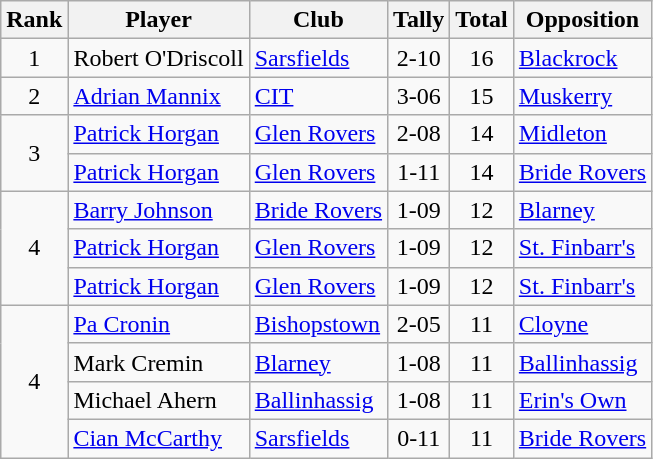<table class="wikitable">
<tr>
<th>Rank</th>
<th>Player</th>
<th>Club</th>
<th>Tally</th>
<th>Total</th>
<th>Opposition</th>
</tr>
<tr>
<td rowspan="1" style="text-align:center;">1</td>
<td>Robert O'Driscoll</td>
<td><a href='#'>Sarsfields</a></td>
<td align=center>2-10</td>
<td align=center>16</td>
<td><a href='#'>Blackrock</a></td>
</tr>
<tr>
<td rowspan="1" style="text-align:center;">2</td>
<td><a href='#'>Adrian Mannix</a></td>
<td><a href='#'>CIT</a></td>
<td align=center>3-06</td>
<td align=center>15</td>
<td><a href='#'>Muskerry</a></td>
</tr>
<tr>
<td rowspan="2" style="text-align:center;">3</td>
<td><a href='#'>Patrick Horgan</a></td>
<td><a href='#'>Glen Rovers</a></td>
<td align=center>2-08</td>
<td align=center>14</td>
<td><a href='#'>Midleton</a></td>
</tr>
<tr>
<td><a href='#'>Patrick Horgan</a></td>
<td><a href='#'>Glen Rovers</a></td>
<td align=center>1-11</td>
<td align=center>14</td>
<td><a href='#'>Bride Rovers</a></td>
</tr>
<tr>
<td rowspan="3" style="text-align:center;">4</td>
<td><a href='#'>Barry Johnson</a></td>
<td><a href='#'>Bride Rovers</a></td>
<td align=center>1-09</td>
<td align=center>12</td>
<td><a href='#'>Blarney</a></td>
</tr>
<tr>
<td><a href='#'>Patrick Horgan</a></td>
<td><a href='#'>Glen Rovers</a></td>
<td align=center>1-09</td>
<td align=center>12</td>
<td><a href='#'>St. Finbarr's</a></td>
</tr>
<tr>
<td><a href='#'>Patrick Horgan</a></td>
<td><a href='#'>Glen Rovers</a></td>
<td align=center>1-09</td>
<td align=center>12</td>
<td><a href='#'>St. Finbarr's</a></td>
</tr>
<tr>
<td rowspan="4" style="text-align:center;">4</td>
<td><a href='#'>Pa Cronin</a></td>
<td><a href='#'>Bishopstown</a></td>
<td align=center>2-05</td>
<td align=center>11</td>
<td><a href='#'>Cloyne</a></td>
</tr>
<tr>
<td>Mark Cremin</td>
<td><a href='#'>Blarney</a></td>
<td align=center>1-08</td>
<td align=center>11</td>
<td><a href='#'>Ballinhassig</a></td>
</tr>
<tr>
<td>Michael Ahern</td>
<td><a href='#'>Ballinhassig</a></td>
<td align=center>1-08</td>
<td align=center>11</td>
<td><a href='#'>Erin's Own</a></td>
</tr>
<tr>
<td><a href='#'>Cian McCarthy</a></td>
<td><a href='#'>Sarsfields</a></td>
<td align=center>0-11</td>
<td align=center>11</td>
<td><a href='#'>Bride Rovers</a></td>
</tr>
</table>
